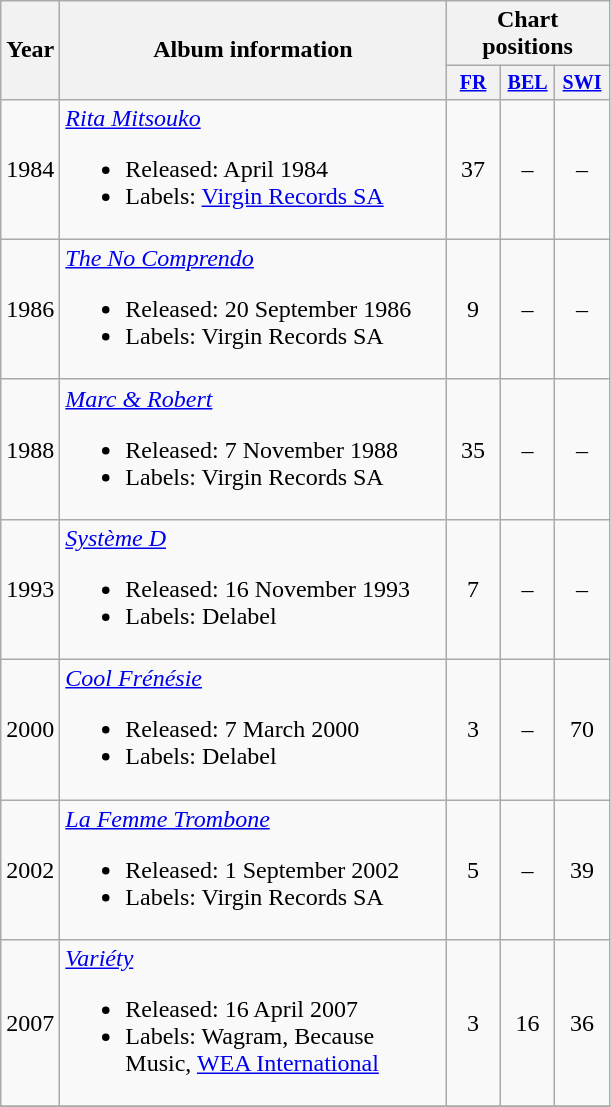<table class="wikitable" style=text-align:center;>
<tr>
<th rowspan="2">Year</th>
<th rowspan="2" width="250">Album information</th>
<th colspan="3">Chart positions</th>
</tr>
<tr style="font-size:smaller;">
<th width="30"><a href='#'>FR</a> <br></th>
<th width="30"><a href='#'>BEL</a> <br></th>
<th width="30"><a href='#'>SWI</a> <br></th>
</tr>
<tr>
<td>1984</td>
<td align=left><em><a href='#'>Rita Mitsouko</a></em><br><ul><li>Released: April 1984</li><li>Labels: <a href='#'>Virgin Records SA</a></li></ul></td>
<td>37</td>
<td>–</td>
<td>–</td>
</tr>
<tr>
<td>1986</td>
<td align=left><em><a href='#'>The No Comprendo</a></em><br><ul><li>Released: 20 September 1986</li><li>Labels: Virgin Records SA</li></ul></td>
<td>9</td>
<td>–</td>
<td>–</td>
</tr>
<tr>
<td>1988</td>
<td align=left><em><a href='#'>Marc & Robert</a></em><br><ul><li>Released: 7 November 1988</li><li>Labels: Virgin Records SA</li></ul></td>
<td>35</td>
<td>–</td>
<td>–</td>
</tr>
<tr>
<td>1993</td>
<td align=left><em><a href='#'>Système D</a></em><br><ul><li>Released: 16 November 1993</li><li>Labels: Delabel</li></ul></td>
<td>7</td>
<td>–</td>
<td>–</td>
</tr>
<tr>
<td>2000</td>
<td align=left><em><a href='#'>Cool Frénésie</a></em><br><ul><li>Released: 7 March 2000</li><li>Labels: Delabel</li></ul></td>
<td>3</td>
<td>–</td>
<td>70</td>
</tr>
<tr>
<td>2002</td>
<td align=left><em><a href='#'>La Femme Trombone</a></em><br><ul><li>Released: 1 September 2002</li><li>Labels: Virgin Records SA</li></ul></td>
<td>5</td>
<td>–</td>
<td>39</td>
</tr>
<tr>
<td>2007</td>
<td align=left><em><a href='#'>Variéty</a></em><br><ul><li>Released: 16 April 2007</li><li>Labels: Wagram, Because Music, <a href='#'>WEA International</a></li></ul></td>
<td>3</td>
<td>16</td>
<td>36</td>
</tr>
<tr>
</tr>
</table>
